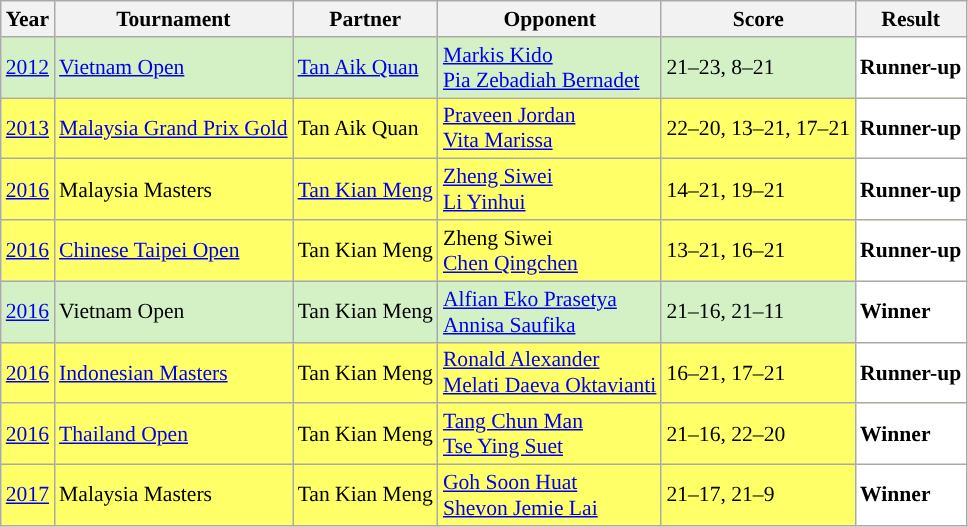<table class="sortable wikitable" style="font-size: 90%;">
<tr>
<th>Year</th>
<th>Tournament</th>
<th>Partner</th>
<th>Opponent</th>
<th>Score</th>
<th>Result</th>
</tr>
<tr style="background:#D4F1C5">
<td align="center"><a href='#'>2012</a></td>
<td align="left"><a href='#'>Vietnam Open</a></td>
<td align="left"> <a href='#'>Tan Aik Quan</a></td>
<td align="left"> <a href='#'>Markis Kido</a><br> <a href='#'>Pia Zebadiah Bernadet</a></td>
<td align="left">21–23, 8–21</td>
<td style="text-align:left; background:white"> <strong>Runner-up</strong></td>
</tr>
<tr style="background:#FFFF67">
<td align="center"><a href='#'>2013</a></td>
<td align="left"><a href='#'>Malaysia Grand Prix Gold</a></td>
<td align="left"> Tan Aik Quan</td>
<td align="left"> <a href='#'>Praveen Jordan</a><br> <a href='#'>Vita Marissa</a></td>
<td align="left">22–20, 13–21, 17–21</td>
<td style="text-align:left; background:white"> <strong>Runner-up</strong></td>
</tr>
<tr style="background:#FFFF67">
<td align="center"><a href='#'>2016</a></td>
<td align="left">Malaysia Masters</td>
<td align="left"> <a href='#'>Tan Kian Meng</a></td>
<td align="left"> <a href='#'>Zheng Siwei</a><br> <a href='#'>Li Yinhui</a></td>
<td align="left">14–21, 19–21</td>
<td style="text-align:left; background:white"> <strong>Runner-up</strong></td>
</tr>
<tr style="background:#FFFF67">
<td align="center"><a href='#'>2016</a></td>
<td align="left"><a href='#'>Chinese Taipei Open</a></td>
<td align="left"> Tan Kian Meng</td>
<td align="left"> Zheng Siwei<br> <a href='#'>Chen Qingchen</a></td>
<td align="left">13–21, 16–21</td>
<td style="text-align:left; background:white"> <strong>Runner-up</strong></td>
</tr>
<tr style="background:#D4F1C5">
<td align="center"><a href='#'>2016</a></td>
<td align="left">Vietnam Open</td>
<td align="left"> Tan Kian Meng</td>
<td align="left"> <a href='#'>Alfian Eko Prasetya</a><br> <a href='#'>Annisa Saufika</a></td>
<td align="left">21–16, 21–11</td>
<td style="text-align:left; background:white"> <strong>Winner</strong></td>
</tr>
<tr style="background:#FFFF67">
<td align="center"><a href='#'>2016</a></td>
<td align="left"><a href='#'>Indonesian Masters</a></td>
<td align="left"> Tan Kian Meng</td>
<td align="left"> <a href='#'>Ronald Alexander</a><br> <a href='#'>Melati Daeva Oktavianti</a></td>
<td align="left">16–21, 17–21</td>
<td style="text-align:left; background:white"> <strong>Runner-up</strong></td>
</tr>
<tr style="background:#FFFF67">
<td align="center"><a href='#'>2016</a></td>
<td align="left"><a href='#'>Thailand Open</a></td>
<td align="left"> Tan Kian Meng</td>
<td align="left"> <a href='#'>Tang Chun Man</a><br> <a href='#'>Tse Ying Suet</a></td>
<td align="left">21–16, 22–20</td>
<td style="text-align:left; background:white"> <strong>Winner</strong></td>
</tr>
<tr style="background:#FFFF67">
<td align="center"><a href='#'>2017</a></td>
<td align="left">Malaysia Masters</td>
<td align="left"> Tan Kian Meng</td>
<td align="left"> <a href='#'>Goh Soon Huat</a><br> <a href='#'>Shevon Jemie Lai</a></td>
<td align="left">21–17, 21–9</td>
<td style="text-align:left; background:white"> <strong>Winner</strong></td>
</tr>
</table>
